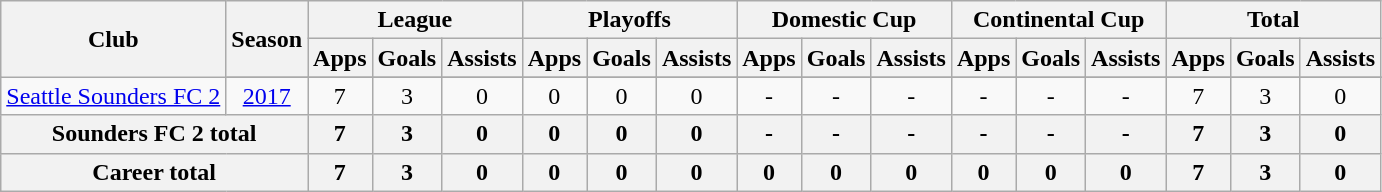<table class="wikitable" style="text-align: center;">
<tr>
<th rowspan="2">Club</th>
<th rowspan="2">Season</th>
<th colspan="3">League</th>
<th colspan="3">Playoffs</th>
<th colspan="3">Domestic Cup</th>
<th colspan="3">Continental Cup</th>
<th colspan="3">Total</th>
</tr>
<tr>
<th>Apps</th>
<th>Goals</th>
<th>Assists</th>
<th>Apps</th>
<th>Goals</th>
<th>Assists</th>
<th>Apps</th>
<th>Goals</th>
<th>Assists</th>
<th>Apps</th>
<th>Goals</th>
<th>Assists</th>
<th>Apps</th>
<th>Goals</th>
<th>Assists</th>
</tr>
<tr>
<td rowspan="2"><a href='#'>Seattle Sounders FC 2</a></td>
</tr>
<tr>
<td><a href='#'>2017</a></td>
<td>7</td>
<td>3</td>
<td>0</td>
<td>0</td>
<td>0</td>
<td>0</td>
<td>-</td>
<td>-</td>
<td>-</td>
<td>-</td>
<td>-</td>
<td>-</td>
<td>7</td>
<td>3</td>
<td>0</td>
</tr>
<tr>
<th colspan="2">Sounders FC 2 total</th>
<th>7</th>
<th>3</th>
<th>0</th>
<th>0</th>
<th>0</th>
<th>0</th>
<th>-</th>
<th>-</th>
<th>-</th>
<th>-</th>
<th>-</th>
<th>-</th>
<th>7</th>
<th>3</th>
<th>0</th>
</tr>
<tr>
<th colspan="2">Career total</th>
<th>7</th>
<th>3</th>
<th>0</th>
<th>0</th>
<th>0</th>
<th>0</th>
<th>0</th>
<th>0</th>
<th>0</th>
<th>0</th>
<th>0</th>
<th>0</th>
<th>7</th>
<th>3</th>
<th>0</th>
</tr>
</table>
